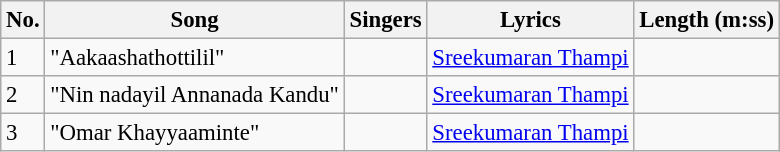<table class="wikitable" style="font-size:95%;">
<tr>
<th>No.</th>
<th>Song</th>
<th>Singers</th>
<th>Lyrics</th>
<th>Length (m:ss)</th>
</tr>
<tr>
<td>1</td>
<td>"Aakaashathottilil"</td>
<td></td>
<td><a href='#'>Sreekumaran Thampi</a></td>
<td></td>
</tr>
<tr>
<td>2</td>
<td>"Nin nadayil Annanada Kandu"</td>
<td></td>
<td><a href='#'>Sreekumaran Thampi</a></td>
<td></td>
</tr>
<tr>
<td>3</td>
<td>"Omar Khayyaaminte"</td>
<td></td>
<td><a href='#'>Sreekumaran Thampi</a></td>
<td></td>
</tr>
</table>
